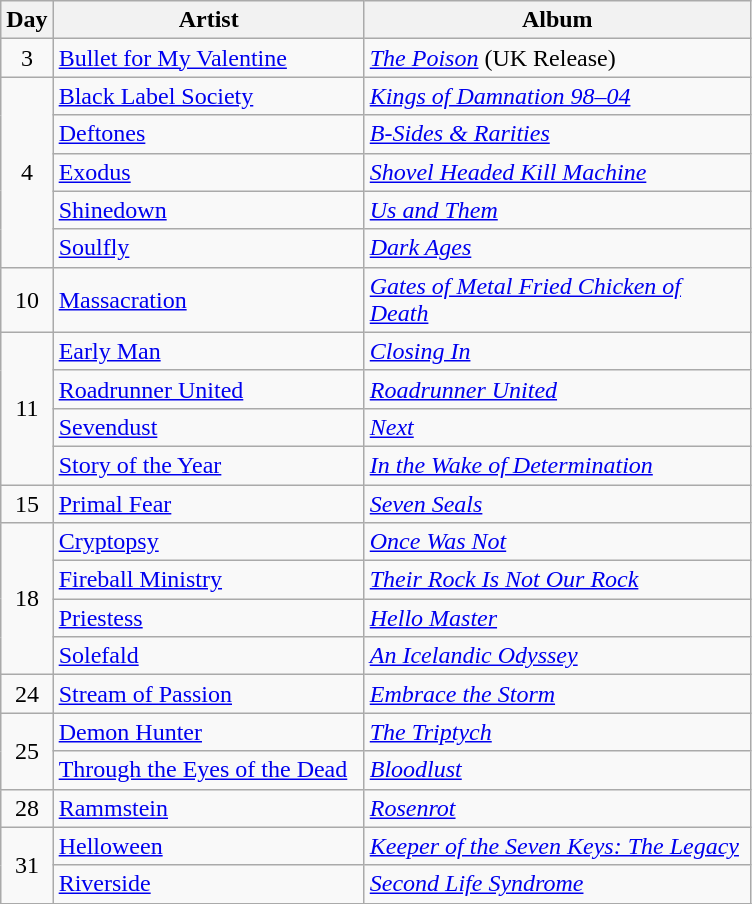<table class="wikitable">
<tr>
<th style="width:20px;">Day</th>
<th style="width:200px;">Artist</th>
<th style="width:250px;">Album</th>
</tr>
<tr>
<td style="text-align:center;">3</td>
<td><a href='#'>Bullet for My Valentine</a></td>
<td><em><a href='#'>The Poison</a></em> (UK Release)</td>
</tr>
<tr>
<td style="text-align:center;" rowspan="5">4</td>
<td><a href='#'>Black Label Society</a></td>
<td><em><a href='#'>Kings of Damnation 98–04</a></em></td>
</tr>
<tr>
<td><a href='#'>Deftones</a></td>
<td><em><a href='#'>B-Sides & Rarities</a></em></td>
</tr>
<tr>
<td><a href='#'>Exodus</a></td>
<td><em><a href='#'>Shovel Headed Kill Machine</a></em></td>
</tr>
<tr>
<td><a href='#'>Shinedown</a></td>
<td><em><a href='#'>Us and Them</a></em></td>
</tr>
<tr>
<td><a href='#'>Soulfly</a></td>
<td><em><a href='#'>Dark Ages</a></em></td>
</tr>
<tr>
<td style="text-align:center;">10</td>
<td><a href='#'>Massacration</a></td>
<td><em><a href='#'>Gates of Metal Fried Chicken of Death</a></em></td>
</tr>
<tr>
<td style="text-align:center;" rowspan="4">11</td>
<td><a href='#'>Early Man</a></td>
<td><em><a href='#'>Closing In</a></em></td>
</tr>
<tr>
<td><a href='#'>Roadrunner United</a></td>
<td><em><a href='#'>Roadrunner United</a></em></td>
</tr>
<tr>
<td><a href='#'>Sevendust</a></td>
<td><em><a href='#'>Next</a></em></td>
</tr>
<tr>
<td><a href='#'>Story of the Year</a></td>
<td><em><a href='#'>In the Wake of Determination</a></em></td>
</tr>
<tr>
<td style="text-align:center;">15</td>
<td><a href='#'>Primal Fear</a></td>
<td><em><a href='#'>Seven Seals</a></em></td>
</tr>
<tr>
<td style="text-align:center;" rowspan="4">18</td>
<td><a href='#'>Cryptopsy</a></td>
<td><em><a href='#'>Once Was Not</a></em></td>
</tr>
<tr>
<td><a href='#'>Fireball Ministry</a></td>
<td><em><a href='#'>Their Rock Is Not Our Rock</a></em></td>
</tr>
<tr>
<td><a href='#'>Priestess</a></td>
<td><em><a href='#'>Hello Master</a></em></td>
</tr>
<tr>
<td><a href='#'>Solefald</a></td>
<td><em><a href='#'>An Icelandic Odyssey</a></em></td>
</tr>
<tr>
<td style="text-align:center;">24</td>
<td><a href='#'>Stream of Passion</a></td>
<td><em><a href='#'>Embrace the Storm</a></em></td>
</tr>
<tr>
<td style="text-align:center;" rowspan="2">25</td>
<td><a href='#'>Demon Hunter</a></td>
<td><em><a href='#'>The Triptych</a></em></td>
</tr>
<tr>
<td><a href='#'>Through the Eyes of the Dead</a></td>
<td><em><a href='#'>Bloodlust</a></em></td>
</tr>
<tr>
<td style="text-align:center;">28</td>
<td><a href='#'>Rammstein</a></td>
<td><em><a href='#'>Rosenrot</a></em></td>
</tr>
<tr>
<td style="text-align:center;" rowspan="2">31</td>
<td><a href='#'>Helloween</a></td>
<td><em><a href='#'>Keeper of the Seven Keys: The Legacy</a></em></td>
</tr>
<tr>
<td><a href='#'>Riverside</a></td>
<td><em><a href='#'>Second Life Syndrome</a></em></td>
</tr>
<tr>
</tr>
</table>
